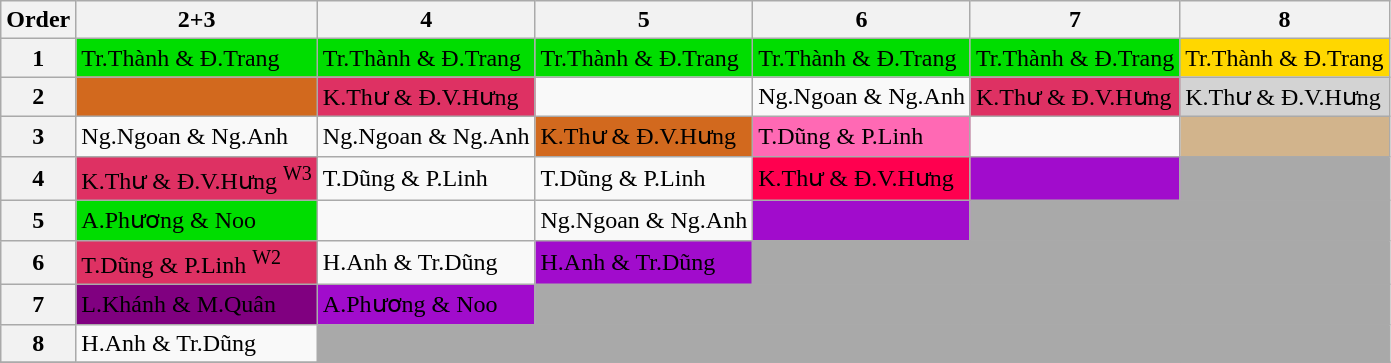<table class="wikitable">
<tr>
<th>Order</th>
<th>2+3</th>
<th>4</th>
<th>5</th>
<th>6</th>
<th>7</th>
<th>8</th>
</tr>
<tr>
<th>1</th>
<td bgcolor="#00dd00">Tr.Thành & Đ.Trang</td>
<td bgcolor="#00dd00">Tr.Thành & Đ.Trang</td>
<td bgcolor="#00dd00">Tr.Thành & Đ.Trang</td>
<td bgcolor="#00dd00">Tr.Thành & Đ.Trang</td>
<td bgcolor="#00dd00">Tr.Thành & Đ.Trang</td>
<td bgcolor="gold">Tr.Thành & Đ.Trang</td>
</tr>
<tr>
<th>2</th>
<td bgcolor="chocolate"><span></span></td>
<td bgcolor="#de3163"><span>K.Thư & Đ.V.Hưng</span></td>
<td></td>
<td>Ng.Ngoan & Ng.Anh</td>
<td bgcolor="#de3163"><span>K.Thư & Đ.V.Hưng</span></td>
<td bgcolor="lightgray">K.Thư & Đ.V.Hưng</td>
</tr>
<tr>
<th>3</th>
<td>Ng.Ngoan & Ng.Anh</td>
<td>Ng.Ngoan & Ng.Anh</td>
<td bgcolor="chocolate"><span>K.Thư & Đ.V.Hưng</span></td>
<td bgcolor="hotpink">T.Dũng & P.Linh</td>
<td></td>
<td bgcolor="tan"></td>
</tr>
<tr>
<th>4</th>
<td bgcolor="#de3163"><span>K.Thư & Đ.V.Hưng <sup>W3</sup></span></td>
<td>T.Dũng & P.Linh</td>
<td>T.Dũng & P.Linh</td>
<td bgcolor="#FF004F"><span>K.Thư & Đ.V.Hưng</span></td>
<td bgcolor="#a10ccc"><span></span></td>
<td style="background:darkgray;" colspan="8"></td>
</tr>
<tr>
<th>5</th>
<td bgcolor="#00dd00">A.Phương & Noo</td>
<td></td>
<td>Ng.Ngoan & Ng.Anh</td>
<td bgcolor="#a10ccc"><span></span></td>
<td style="background:darkgray;" colspan="8"></td>
</tr>
<tr>
<th>6</th>
<td bgcolor="#de3163"><span>T.Dũng & P.Linh <sup>W2</sup></span></td>
<td>H.Anh & Tr.Dũng</td>
<td bgcolor="#a10ccc"><span>H.Anh & Tr.Dũng</span></td>
<td style="background:darkgray;" colspan="8"></td>
</tr>
<tr>
<th>7</th>
<td bgcolor="purple"><span>L.Khánh & M.Quân</span></td>
<td bgcolor="#a10ccc"><span>A.Phương & Noo</span></td>
<td style="background:darkgray;" colspan="8"></td>
</tr>
<tr>
<th>8</th>
<td>H.Anh & Tr.Dũng</td>
<td style="background:darkgray;" colspan="8"></td>
</tr>
<tr>
</tr>
</table>
